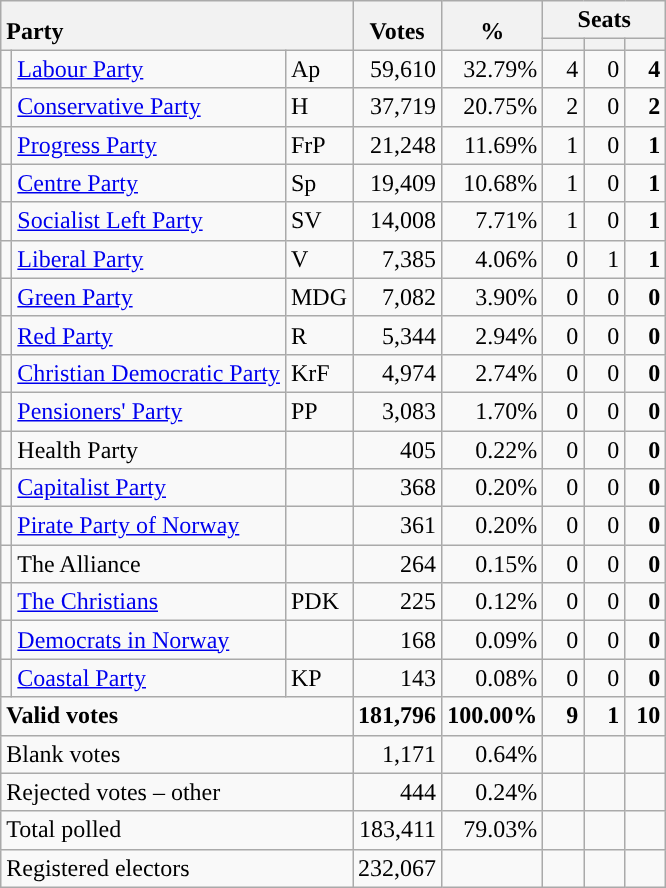<table class="wikitable" border="1" style="text-align:right;">
<tr>
<th style="text-align:left;" valign=bottom rowspan=2 colspan=3>Party</th>
<th align=center valign=bottom rowspan=2 width="50">Votes</th>
<th align=center valign=bottom rowspan=2 width="50">%</th>
<th colspan=3>Seats</th>
</tr>
<tr>
<th align=center valign=bottom width="20"><small></small></th>
<th align=center valign=bottom width="20"><small><a href='#'></a></small></th>
<th align=center valign=bottom width="20"><small></small></th>
</tr>
<tr>
<td style="color:inherit;background:"></td>
<td align=left><a href='#'>Labour Party</a></td>
<td align=left>Ap</td>
<td>59,610</td>
<td>32.79%</td>
<td>4</td>
<td>0</td>
<td><strong>4</strong></td>
</tr>
<tr>
<td style="color:inherit;background:"></td>
<td align=left><a href='#'>Conservative Party</a></td>
<td align=left>H</td>
<td>37,719</td>
<td>20.75%</td>
<td>2</td>
<td>0</td>
<td><strong>2</strong></td>
</tr>
<tr>
<td style="color:inherit;background:"></td>
<td align=left><a href='#'>Progress Party</a></td>
<td align=left>FrP</td>
<td>21,248</td>
<td>11.69%</td>
<td>1</td>
<td>0</td>
<td><strong>1</strong></td>
</tr>
<tr>
<td style="color:inherit;background:"></td>
<td align=left><a href='#'>Centre Party</a></td>
<td align=left>Sp</td>
<td>19,409</td>
<td>10.68%</td>
<td>1</td>
<td>0</td>
<td><strong>1</strong></td>
</tr>
<tr>
<td style="color:inherit;background:"></td>
<td align=left><a href='#'>Socialist Left Party</a></td>
<td align=left>SV</td>
<td>14,008</td>
<td>7.71%</td>
<td>1</td>
<td>0</td>
<td><strong>1</strong></td>
</tr>
<tr>
<td style="color:inherit;background:"></td>
<td align=left><a href='#'>Liberal Party</a></td>
<td align=left>V</td>
<td>7,385</td>
<td>4.06%</td>
<td>0</td>
<td>1</td>
<td><strong>1</strong></td>
</tr>
<tr>
<td style="color:inherit;background:"></td>
<td align=left><a href='#'>Green Party</a></td>
<td align=left>MDG</td>
<td>7,082</td>
<td>3.90%</td>
<td>0</td>
<td>0</td>
<td><strong>0</strong></td>
</tr>
<tr>
<td style="color:inherit;background:"></td>
<td align=left><a href='#'>Red Party</a></td>
<td align=left>R</td>
<td>5,344</td>
<td>2.94%</td>
<td>0</td>
<td>0</td>
<td><strong>0</strong></td>
</tr>
<tr>
<td style="color:inherit;background:"></td>
<td align=left><a href='#'>Christian Democratic Party</a></td>
<td align=left>KrF</td>
<td>4,974</td>
<td>2.74%</td>
<td>0</td>
<td>0</td>
<td><strong>0</strong></td>
</tr>
<tr>
<td style="color:inherit;background:"></td>
<td align=left><a href='#'>Pensioners' Party</a></td>
<td align=left>PP</td>
<td>3,083</td>
<td>1.70%</td>
<td>0</td>
<td>0</td>
<td><strong>0</strong></td>
</tr>
<tr>
<td></td>
<td align=left>Health Party</td>
<td align=left></td>
<td>405</td>
<td>0.22%</td>
<td>0</td>
<td>0</td>
<td><strong>0</strong></td>
</tr>
<tr>
<td style="color:inherit;background:"></td>
<td align=left><a href='#'>Capitalist Party</a></td>
<td align=left></td>
<td>368</td>
<td>0.20%</td>
<td>0</td>
<td>0</td>
<td><strong>0</strong></td>
</tr>
<tr>
<td style="color:inherit;background:"></td>
<td align=left><a href='#'>Pirate Party of Norway</a></td>
<td align=left></td>
<td>361</td>
<td>0.20%</td>
<td>0</td>
<td>0</td>
<td><strong>0</strong></td>
</tr>
<tr>
<td></td>
<td align=left>The Alliance</td>
<td align=left></td>
<td>264</td>
<td>0.15%</td>
<td>0</td>
<td>0</td>
<td><strong>0</strong></td>
</tr>
<tr>
<td style="color:inherit;background:"></td>
<td align=left><a href='#'>The Christians</a></td>
<td align=left>PDK</td>
<td>225</td>
<td>0.12%</td>
<td>0</td>
<td>0</td>
<td><strong>0</strong></td>
</tr>
<tr>
<td style="color:inherit;background:"></td>
<td align=left><a href='#'>Democrats in Norway</a></td>
<td align=left></td>
<td>168</td>
<td>0.09%</td>
<td>0</td>
<td>0</td>
<td><strong>0</strong></td>
</tr>
<tr>
<td style="color:inherit;background:"></td>
<td align=left><a href='#'>Coastal Party</a></td>
<td align=left>KP</td>
<td>143</td>
<td>0.08%</td>
<td>0</td>
<td>0</td>
<td><strong>0</strong></td>
</tr>
<tr style="font-weight:bold">
<td align=left colspan=3>Valid votes</td>
<td>181,796</td>
<td>100.00%</td>
<td>9</td>
<td>1</td>
<td>10</td>
</tr>
<tr>
<td align=left colspan=3>Blank votes</td>
<td>1,171</td>
<td>0.64%</td>
<td></td>
<td></td>
<td></td>
</tr>
<tr>
<td align=left colspan=3>Rejected votes – other</td>
<td>444</td>
<td>0.24%</td>
<td></td>
<td></td>
<td></td>
</tr>
<tr>
<td align=left colspan=3>Total polled</td>
<td>183,411</td>
<td>79.03%</td>
<td></td>
<td></td>
<td></td>
</tr>
<tr>
<td align=left colspan=3>Registered electors</td>
<td>232,067</td>
<td></td>
<td></td>
<td></td>
<td></td>
</tr>
</table>
